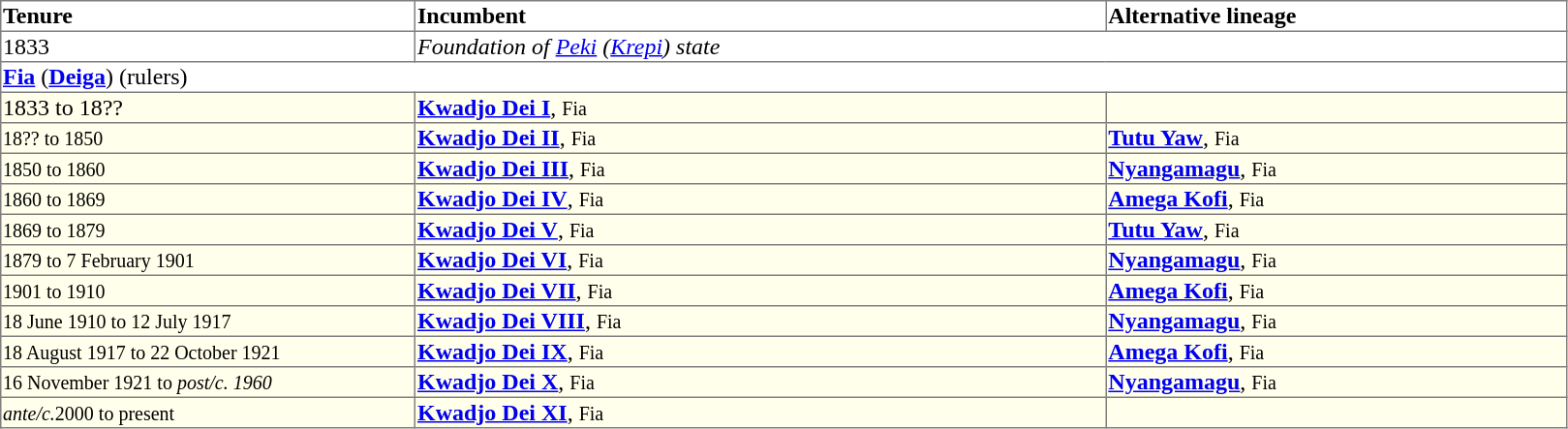<table border=1 style="border-collapse: collapse">
<tr align=left>
<th width="18%">Tenure</th>
<th width="30%">Incumbent</th>
<th width="20%">Alternative lineage</th>
</tr>
<tr valign=top>
<td>1833</td>
<td colspan="2"><em>Foundation of <a href='#'>Peki</a> (<a href='#'>Krepi</a>) state</em></td>
</tr>
<tr valign=top>
<td colspan="3"><strong><a href='#'>Fia</a></strong> (<strong><a href='#'>Deiga</a></strong>)  (rulers)</td>
</tr>
<tr valign=top bgcolor="#ffffec">
<td>1833 to 18??</td>
<td><strong><a href='#'>Kwadjo Dei I</a></strong>, <small>Fia</small></td>
<td></td>
</tr>
<tr valign=top bgcolor="#ffffec">
<td><small>18?? to 1850</small></td>
<td><strong><a href='#'>Kwadjo Dei II</a></strong>, <small>Fia</small></td>
<td><strong><a href='#'>Tutu Yaw</a></strong>, <small>Fia</small></td>
</tr>
<tr valign=top bgcolor="#ffffec">
<td><small>1850 to 1860</small></td>
<td><strong><a href='#'>Kwadjo Dei III</a></strong>, <small>Fia</small></td>
<td><strong><a href='#'>Nyangamagu</a></strong>, <small>Fia</small></td>
</tr>
<tr valign=top bgcolor="#ffffec">
<td><small>1860 to 1869</small></td>
<td><strong><a href='#'>Kwadjo Dei IV</a></strong>, <small>Fia</small></td>
<td><strong><a href='#'>Amega Kofi</a></strong>, <small>Fia</small></td>
</tr>
<tr valign=top bgcolor="#ffffec">
<td><small>1869 to 1879</small></td>
<td><strong><a href='#'>Kwadjo Dei V</a></strong>, <small>Fia</small></td>
<td><strong><a href='#'>Tutu Yaw</a></strong>, <small>Fia</small></td>
</tr>
<tr valign=top bgcolor="#ffffec">
<td><small>1879 to 7 February 1901</small></td>
<td><strong><a href='#'>Kwadjo Dei VI</a></strong>, <small>Fia</small></td>
<td><strong><a href='#'>Nyangamagu</a></strong>, <small>Fia</small></td>
</tr>
<tr valign=top bgcolor="#ffffec">
<td><small>1901 to 1910</small></td>
<td><strong><a href='#'>Kwadjo Dei VII</a></strong>, <small>Fia</small></td>
<td><strong><a href='#'>Amega Kofi</a></strong>, <small>Fia</small></td>
</tr>
<tr valign=top bgcolor="#ffffec">
<td><small>18 June 1910 to 12 July 1917</small></td>
<td><strong><a href='#'>Kwadjo Dei VIII</a></strong>, <small>Fia</small></td>
<td><strong><a href='#'>Nyangamagu</a></strong>, <small>Fia</small></td>
</tr>
<tr valign=top bgcolor="#ffffec">
<td><small>18 August 1917 to 22 October 1921</small></td>
<td><strong><a href='#'>Kwadjo Dei IX</a></strong>, <small>Fia</small></td>
<td><strong><a href='#'>Amega Kofi</a></strong>, <small>Fia</small></td>
</tr>
<tr valign=top bgcolor="#ffffec">
<td><small>16 November 1921 to <em>post/c. 1960</em> </small></td>
<td><strong><a href='#'>Kwadjo Dei X</a></strong>, <small>Fia</small></td>
<td><strong><a href='#'>Nyangamagu</a></strong>, <small>Fia</small></td>
</tr>
<tr valign=top bgcolor="#ffffec">
<td><small><em>ante/c.</em>2000 to present</small></td>
<td><strong><a href='#'>Kwadjo Dei XI</a></strong>, <small>Fia</small></td>
<td></td>
</tr>
</table>
